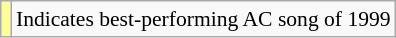<table class="wikitable" style="font-size:90%;">
<tr>
<td style="background-color:#FFFF99"></td>
<td>Indicates best-performing AC song of 1999</td>
</tr>
</table>
